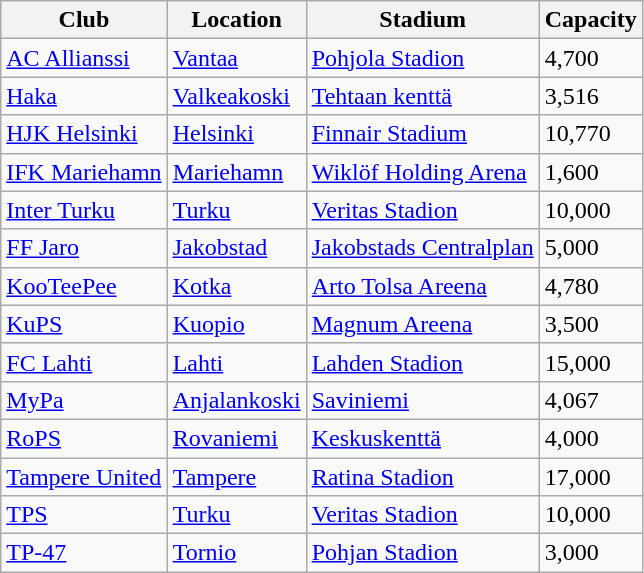<table class="wikitable">
<tr>
<th>Club</th>
<th>Location</th>
<th>Stadium</th>
<th>Capacity</th>
</tr>
<tr --->
<td><a href='#'>AC Allianssi</a></td>
<td><a href='#'>Vantaa</a></td>
<td><a href='#'>Pohjola Stadion</a></td>
<td>4,700</td>
</tr>
<tr --->
<td><a href='#'>Haka</a></td>
<td><a href='#'>Valkeakoski</a></td>
<td><a href='#'>Tehtaan kenttä</a></td>
<td>3,516</td>
</tr>
<tr --->
<td><a href='#'>HJK Helsinki</a></td>
<td><a href='#'>Helsinki</a></td>
<td><a href='#'>Finnair Stadium</a></td>
<td>10,770</td>
</tr>
<tr --->
<td><a href='#'>IFK Mariehamn</a></td>
<td><a href='#'>Mariehamn</a></td>
<td><a href='#'>Wiklöf Holding Arena</a></td>
<td>1,600</td>
</tr>
<tr --->
<td><a href='#'>Inter Turku</a></td>
<td><a href='#'>Turku</a></td>
<td><a href='#'>Veritas Stadion</a></td>
<td>10,000</td>
</tr>
<tr --->
<td><a href='#'>FF Jaro</a></td>
<td><a href='#'>Jakobstad</a></td>
<td><a href='#'>Jakobstads Centralplan</a></td>
<td>5,000</td>
</tr>
<tr --->
<td><a href='#'>KooTeePee</a></td>
<td><a href='#'>Kotka</a></td>
<td><a href='#'>Arto Tolsa Areena</a></td>
<td>4,780</td>
</tr>
<tr --->
<td><a href='#'>KuPS</a></td>
<td><a href='#'>Kuopio</a></td>
<td><a href='#'>Magnum Areena</a></td>
<td>3,500</td>
</tr>
<tr --->
<td><a href='#'>FC Lahti</a></td>
<td><a href='#'>Lahti</a></td>
<td><a href='#'>Lahden Stadion</a></td>
<td>15,000</td>
</tr>
<tr --->
<td><a href='#'>MyPa</a></td>
<td><a href='#'>Anjalankoski</a></td>
<td><a href='#'>Saviniemi</a></td>
<td>4,067</td>
</tr>
<tr --->
<td><a href='#'>RoPS</a></td>
<td><a href='#'>Rovaniemi</a></td>
<td><a href='#'>Keskuskenttä</a></td>
<td>4,000</td>
</tr>
<tr --->
<td><a href='#'>Tampere United</a></td>
<td><a href='#'>Tampere</a></td>
<td><a href='#'>Ratina Stadion</a></td>
<td>17,000</td>
</tr>
<tr --->
<td><a href='#'>TPS</a></td>
<td><a href='#'>Turku</a></td>
<td><a href='#'>Veritas Stadion</a></td>
<td>10,000</td>
</tr>
<tr --->
<td><a href='#'>TP-47</a></td>
<td><a href='#'>Tornio</a></td>
<td><a href='#'>Pohjan Stadion</a></td>
<td>3,000</td>
</tr>
</table>
